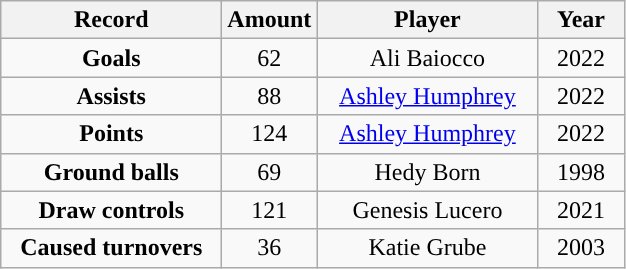<table class="wikitable">
<tr>
<th style="width:140px; ">Record</th>
<th style="width:35px; ">Amount</th>
<th style="width:140px; ">Player</th>
<th style="width:50px; ">Year</th>
</tr>
<tr style="text-align:center;">
<td><strong>Goals</strong></td>
<td>62</td>
<td>Ali Baiocco</td>
<td>2022</td>
</tr>
<tr style="text-align:center;">
<td><strong>Assists</strong></td>
<td>88</td>
<td><a href='#'>Ashley Humphrey</a></td>
<td>2022</td>
</tr>
<tr style="text-align:center;">
<td><strong>Points</strong></td>
<td>124</td>
<td><a href='#'>Ashley Humphrey</a></td>
<td>2022</td>
</tr>
<tr style="text-align:center;">
<td><strong>Ground balls</strong></td>
<td>69</td>
<td>Hedy Born</td>
<td>1998</td>
</tr>
<tr style="text-align:center;">
<td><strong>Draw controls</strong></td>
<td>121</td>
<td>Genesis Lucero</td>
<td>2021</td>
</tr>
<tr style="text-align:center;">
<td><strong>Caused turnovers</strong></td>
<td>36</td>
<td>Katie Grube</td>
<td>2003</td>
</tr>
</table>
